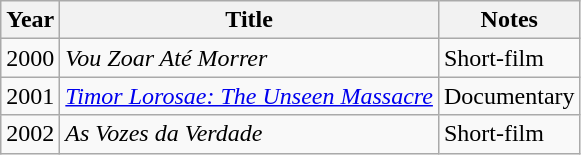<table class="wikitable sortable">
<tr>
<th>Year</th>
<th>Title</th>
<th>Notes</th>
</tr>
<tr>
<td>2000</td>
<td><em>Vou Zoar Até Morrer</em></td>
<td>Short-film</td>
</tr>
<tr>
<td>2001</td>
<td><em><a href='#'>Timor Lorosae: The Unseen Massacre</a></em></td>
<td>Documentary</td>
</tr>
<tr>
<td>2002</td>
<td><em>As Vozes da Verdade</em></td>
<td>Short-film</td>
</tr>
</table>
